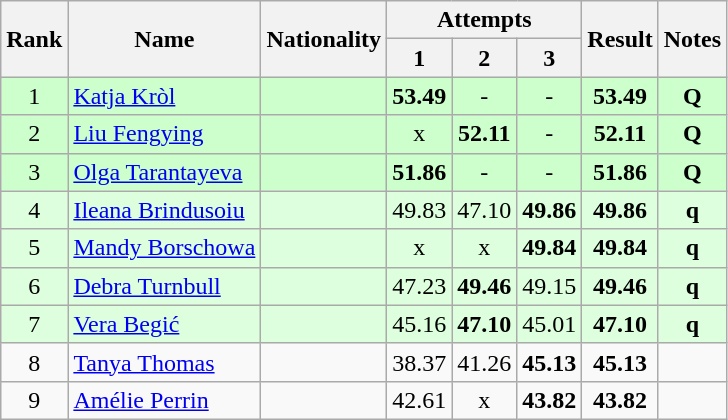<table class="wikitable sortable" style="text-align:center">
<tr>
<th rowspan=2>Rank</th>
<th rowspan=2>Name</th>
<th rowspan=2>Nationality</th>
<th colspan=3>Attempts</th>
<th rowspan=2>Result</th>
<th rowspan=2>Notes</th>
</tr>
<tr>
<th>1</th>
<th>2</th>
<th>3</th>
</tr>
<tr bgcolor=ccffcc>
<td>1</td>
<td align=left><a href='#'>Katja Kròl</a></td>
<td align=left></td>
<td><strong>53.49</strong></td>
<td>-</td>
<td>-</td>
<td><strong>53.49</strong></td>
<td><strong>Q</strong></td>
</tr>
<tr bgcolor=ccffcc>
<td>2</td>
<td align=left><a href='#'>Liu Fengying</a></td>
<td align=left></td>
<td>x</td>
<td><strong>52.11</strong></td>
<td>-</td>
<td><strong>52.11</strong></td>
<td><strong>Q</strong></td>
</tr>
<tr bgcolor=ccffcc>
<td>3</td>
<td align=left><a href='#'>Olga Tarantayeva</a></td>
<td align=left></td>
<td><strong>51.86</strong></td>
<td>-</td>
<td>-</td>
<td><strong>51.86</strong></td>
<td><strong>Q</strong></td>
</tr>
<tr bgcolor=ddffdd>
<td>4</td>
<td align=left><a href='#'>Ileana Brindusoiu</a></td>
<td align=left></td>
<td>49.83</td>
<td>47.10</td>
<td><strong>49.86</strong></td>
<td><strong>49.86</strong></td>
<td><strong>q</strong></td>
</tr>
<tr bgcolor=ddffdd>
<td>5</td>
<td align=left><a href='#'>Mandy Borschowa</a></td>
<td align=left></td>
<td>x</td>
<td>x</td>
<td><strong>49.84</strong></td>
<td><strong>49.84</strong></td>
<td><strong>q</strong></td>
</tr>
<tr bgcolor=ddffdd>
<td>6</td>
<td align=left><a href='#'>Debra Turnbull</a></td>
<td align=left></td>
<td>47.23</td>
<td><strong>49.46</strong></td>
<td>49.15</td>
<td><strong>49.46</strong></td>
<td><strong>q</strong></td>
</tr>
<tr bgcolor=ddffdd>
<td>7</td>
<td align=left><a href='#'>Vera Begić</a></td>
<td align=left></td>
<td>45.16</td>
<td><strong>47.10</strong></td>
<td>45.01</td>
<td><strong>47.10</strong></td>
<td><strong>q</strong></td>
</tr>
<tr>
<td>8</td>
<td align=left><a href='#'>Tanya Thomas</a></td>
<td align=left></td>
<td>38.37</td>
<td>41.26</td>
<td><strong>45.13</strong></td>
<td><strong>45.13</strong></td>
<td></td>
</tr>
<tr>
<td>9</td>
<td align=left><a href='#'>Amélie Perrin</a></td>
<td align=left></td>
<td>42.61</td>
<td>x</td>
<td><strong>43.82</strong></td>
<td><strong>43.82</strong></td>
<td></td>
</tr>
</table>
